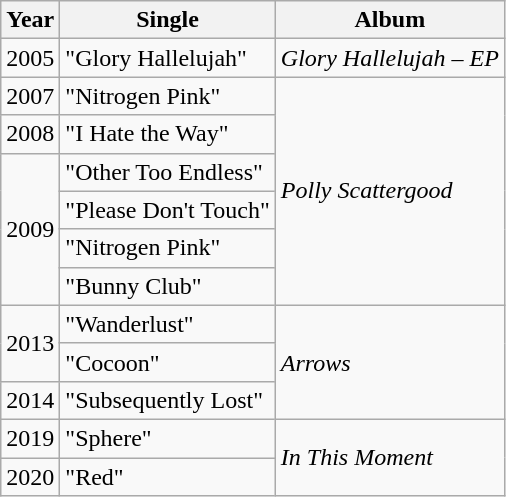<table class="wikitable">
<tr>
<th>Year</th>
<th>Single</th>
<th>Album</th>
</tr>
<tr>
<td>2005</td>
<td>"Glory Hallelujah"</td>
<td><em>Glory Hallelujah – EP</em></td>
</tr>
<tr>
<td>2007</td>
<td>"Nitrogen Pink"</td>
<td rowspan="6"><em>Polly Scattergood</em></td>
</tr>
<tr>
<td>2008</td>
<td>"I Hate the Way"</td>
</tr>
<tr>
<td rowspan="4">2009</td>
<td>"Other Too Endless"</td>
</tr>
<tr>
<td>"Please Don't Touch"</td>
</tr>
<tr>
<td>"Nitrogen Pink"</td>
</tr>
<tr>
<td>"Bunny Club"</td>
</tr>
<tr>
<td rowspan="2">2013</td>
<td>"Wanderlust"</td>
<td rowspan="3"><em>Arrows</em></td>
</tr>
<tr>
<td>"Cocoon"</td>
</tr>
<tr>
<td rowpsan="1">2014</td>
<td>"Subsequently Lost"</td>
</tr>
<tr>
<td>2019</td>
<td>"Sphere"</td>
<td rowspan= "2"><em>In This Moment</em></td>
</tr>
<tr>
<td>2020</td>
<td>"Red"</td>
</tr>
</table>
